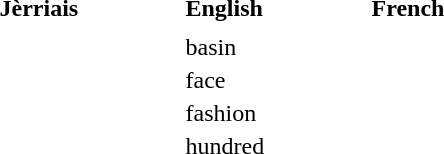<table>
<tr>
<td width="120em"><strong>Jèrriais</strong></td>
<td width="120em"><strong>English</strong></td>
<td width="120em"><strong>French</strong></td>
</tr>
<tr>
<td></td>
<td></td>
<td></td>
</tr>
<tr>
<td></td>
<td>basin</td>
<td></td>
</tr>
<tr>
<td></td>
<td>face</td>
<td></td>
</tr>
<tr>
<td></td>
<td>fashion</td>
<td></td>
</tr>
<tr>
<td></td>
<td>hundred</td>
<td></td>
</tr>
</table>
